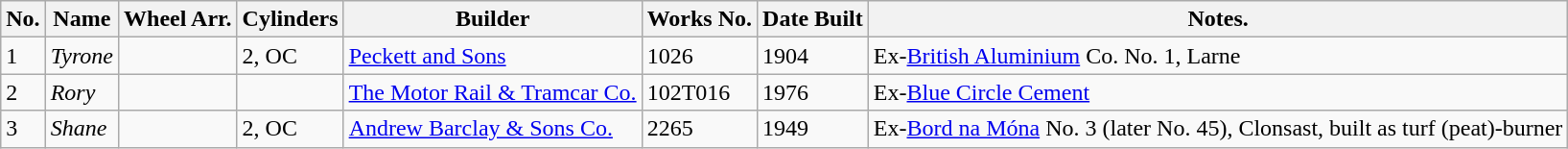<table class="wikitable">
<tr>
<th>No.</th>
<th>Name</th>
<th>Wheel Arr.</th>
<th>Cylinders</th>
<th>Builder</th>
<th>Works No.</th>
<th>Date Built</th>
<th>Notes.</th>
</tr>
<tr>
<td>1</td>
<td><em>Tyrone</em></td>
<td></td>
<td>2, OC</td>
<td><a href='#'>Peckett and Sons</a></td>
<td>1026</td>
<td>1904</td>
<td>Ex-<a href='#'>British Aluminium</a> Co. No. 1, Larne</td>
</tr>
<tr>
<td>2</td>
<td><em>Rory</em></td>
<td></td>
<td></td>
<td><a href='#'>The Motor Rail & Tramcar Co.</a></td>
<td>102T016</td>
<td>1976</td>
<td>Ex-<a href='#'>Blue Circle Cement</a></td>
</tr>
<tr>
<td>3</td>
<td><em>Shane</em></td>
<td></td>
<td>2, OC</td>
<td><a href='#'>Andrew Barclay & Sons Co.</a></td>
<td>2265</td>
<td>1949</td>
<td>Ex-<a href='#'>Bord na Móna</a> No. 3 (later No. 45), Clonsast, built as turf (peat)-burner</td>
</tr>
</table>
